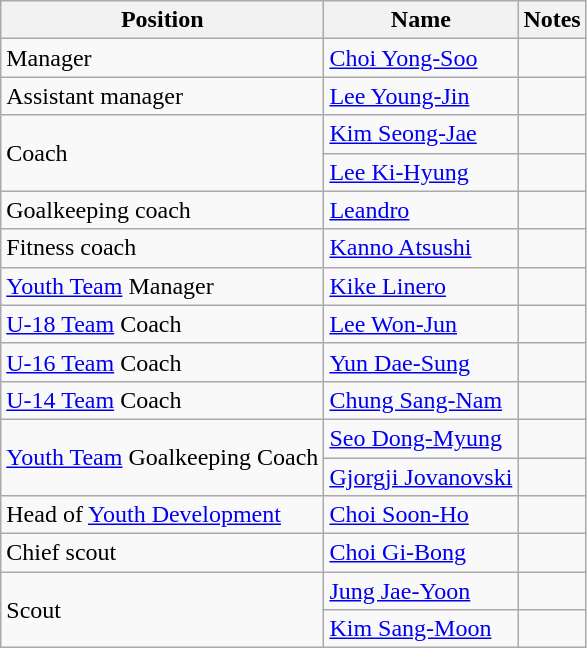<table class="wikitable">
<tr>
<th>Position</th>
<th>Name</th>
<th>Notes</th>
</tr>
<tr>
<td>Manager</td>
<td> <a href='#'>Choi Yong-Soo</a></td>
<td></td>
</tr>
<tr>
<td>Assistant manager</td>
<td> <a href='#'>Lee Young-Jin</a></td>
<td></td>
</tr>
<tr>
<td rowspan="2">Coach</td>
<td> <a href='#'>Kim Seong-Jae</a></td>
<td></td>
</tr>
<tr>
<td> <a href='#'>Lee Ki-Hyung</a></td>
<td></td>
</tr>
<tr>
<td>Goalkeeping coach</td>
<td> <a href='#'>Leandro</a></td>
<td></td>
</tr>
<tr>
<td>Fitness coach</td>
<td> <a href='#'>Kanno Atsushi</a></td>
<td></td>
</tr>
<tr>
<td><a href='#'>Youth Team</a> Manager</td>
<td> <a href='#'>Kike Linero</a></td>
<td></td>
</tr>
<tr>
<td><a href='#'>U-18 Team</a> Coach</td>
<td> <a href='#'>Lee Won-Jun</a></td>
<td></td>
</tr>
<tr>
<td><a href='#'>U-16 Team</a> Coach</td>
<td> <a href='#'>Yun Dae-Sung</a></td>
<td></td>
</tr>
<tr>
<td><a href='#'>U-14 Team</a> Coach</td>
<td> <a href='#'>Chung Sang-Nam</a></td>
<td></td>
</tr>
<tr>
<td rowspan="2"><a href='#'>Youth Team</a> Goalkeeping Coach</td>
<td> <a href='#'>Seo Dong-Myung</a></td>
<td></td>
</tr>
<tr>
<td> <a href='#'>Gjorgji Jovanovski</a></td>
<td></td>
</tr>
<tr>
<td>Head of <a href='#'>Youth Development</a></td>
<td> <a href='#'>Choi Soon-Ho</a></td>
<td></td>
</tr>
<tr>
<td>Chief scout</td>
<td> <a href='#'>Choi Gi-Bong</a></td>
<td></td>
</tr>
<tr>
<td rowspan="2">Scout</td>
<td> <a href='#'>Jung Jae-Yoon</a></td>
<td></td>
</tr>
<tr>
<td> <a href='#'>Kim Sang-Moon</a></td>
<td></td>
</tr>
</table>
